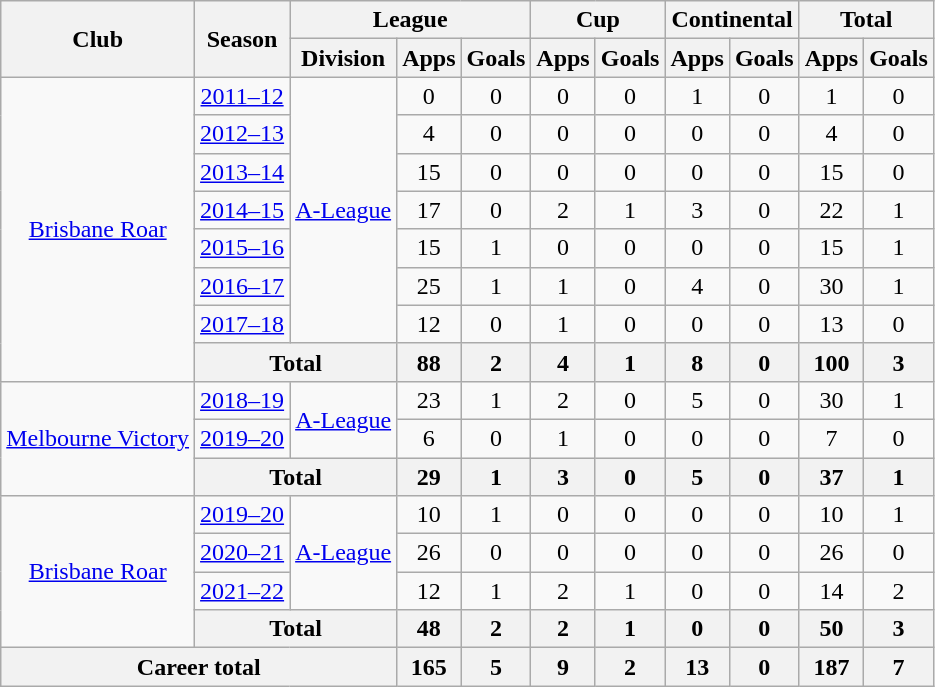<table class="wikitable" style="text-align: center;">
<tr>
<th rowspan="2">Club</th>
<th rowspan="2">Season</th>
<th colspan="3">League</th>
<th colspan="2">Cup</th>
<th colspan="2">Continental</th>
<th colspan="2">Total</th>
</tr>
<tr>
<th>Division</th>
<th>Apps</th>
<th>Goals</th>
<th>Apps</th>
<th>Goals</th>
<th>Apps</th>
<th>Goals</th>
<th>Apps</th>
<th>Goals</th>
</tr>
<tr>
<td rowspan="8" valign="center"><a href='#'>Brisbane Roar</a></td>
<td><a href='#'>2011–12</a></td>
<td rowspan="7"><a href='#'>A-League</a></td>
<td>0</td>
<td>0</td>
<td>0</td>
<td>0</td>
<td>1</td>
<td>0</td>
<td>1</td>
<td>0</td>
</tr>
<tr>
<td><a href='#'>2012–13</a></td>
<td>4</td>
<td>0</td>
<td>0</td>
<td>0</td>
<td>0</td>
<td>0</td>
<td>4</td>
<td>0</td>
</tr>
<tr>
<td><a href='#'>2013–14</a></td>
<td>15</td>
<td>0</td>
<td>0</td>
<td>0</td>
<td>0</td>
<td>0</td>
<td>15</td>
<td>0</td>
</tr>
<tr>
<td><a href='#'>2014–15</a></td>
<td>17</td>
<td>0</td>
<td>2</td>
<td>1</td>
<td>3</td>
<td>0</td>
<td>22</td>
<td>1</td>
</tr>
<tr>
<td><a href='#'>2015–16</a></td>
<td>15</td>
<td>1</td>
<td>0</td>
<td>0</td>
<td>0</td>
<td>0</td>
<td>15</td>
<td>1</td>
</tr>
<tr>
<td><a href='#'>2016–17</a></td>
<td>25</td>
<td>1</td>
<td>1</td>
<td>0</td>
<td>4</td>
<td>0</td>
<td>30</td>
<td>1</td>
</tr>
<tr>
<td><a href='#'>2017–18</a></td>
<td>12</td>
<td>0</td>
<td>1</td>
<td>0</td>
<td>0</td>
<td>0</td>
<td>13</td>
<td>0</td>
</tr>
<tr>
<th colspan=2>Total</th>
<th>88</th>
<th>2</th>
<th>4</th>
<th>1</th>
<th>8</th>
<th>0</th>
<th>100</th>
<th>3</th>
</tr>
<tr>
<td rowspan="3" valign="center"><a href='#'>Melbourne Victory</a></td>
<td><a href='#'>2018–19</a></td>
<td rowspan=2><a href='#'>A-League</a></td>
<td>23</td>
<td>1</td>
<td>2</td>
<td>0</td>
<td>5</td>
<td>0</td>
<td>30</td>
<td>1</td>
</tr>
<tr>
<td><a href='#'>2019–20</a></td>
<td>6</td>
<td>0</td>
<td>1</td>
<td>0</td>
<td>0</td>
<td>0</td>
<td>7</td>
<td>0</td>
</tr>
<tr>
<th colspan=2>Total</th>
<th>29</th>
<th>1</th>
<th>3</th>
<th>0</th>
<th>5</th>
<th>0</th>
<th>37</th>
<th>1</th>
</tr>
<tr>
<td rowspan=4><a href='#'>Brisbane Roar</a></td>
<td><a href='#'>2019–20</a></td>
<td rowspan=3><a href='#'>A-League</a></td>
<td>10</td>
<td>1</td>
<td>0</td>
<td>0</td>
<td>0</td>
<td>0</td>
<td>10</td>
<td>1</td>
</tr>
<tr>
<td><a href='#'>2020–21</a></td>
<td>26</td>
<td>0</td>
<td>0</td>
<td>0</td>
<td>0</td>
<td>0</td>
<td>26</td>
<td>0</td>
</tr>
<tr>
<td><a href='#'>2021–22</a></td>
<td>12</td>
<td>1</td>
<td>2</td>
<td>1</td>
<td>0</td>
<td>0</td>
<td>14</td>
<td>2</td>
</tr>
<tr>
<th colspan=2>Total</th>
<th>48</th>
<th>2</th>
<th>2</th>
<th>1</th>
<th>0</th>
<th>0</th>
<th>50</th>
<th>3</th>
</tr>
<tr>
<th colspan=3>Career total</th>
<th>165</th>
<th>5</th>
<th>9</th>
<th>2</th>
<th>13</th>
<th>0</th>
<th>187</th>
<th>7</th>
</tr>
</table>
